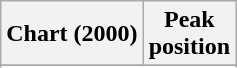<table class="wikitable sortable plainrowheaders" style="text-align:center">
<tr>
<th>Chart (2000)</th>
<th>Peak<br>position</th>
</tr>
<tr>
</tr>
<tr>
</tr>
</table>
